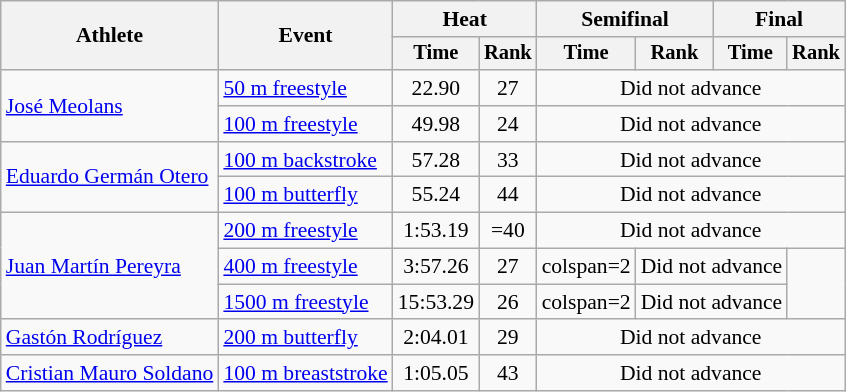<table class=wikitable style="font-size:90%">
<tr>
<th rowspan="2">Athlete</th>
<th rowspan="2">Event</th>
<th colspan="2">Heat</th>
<th colspan="2">Semifinal</th>
<th colspan="2">Final</th>
</tr>
<tr style="font-size:95%">
<th>Time</th>
<th>Rank</th>
<th>Time</th>
<th>Rank</th>
<th>Time</th>
<th>Rank</th>
</tr>
<tr align=center>
<td align=left rowspan=2><a href='#'>José Meolans</a></td>
<td align=left><a href='#'>50 m freestyle</a></td>
<td>22.90</td>
<td>27</td>
<td colspan=4>Did not advance</td>
</tr>
<tr align=center>
<td align=left><a href='#'>100 m freestyle</a></td>
<td>49.98</td>
<td>24</td>
<td colspan=4>Did not advance</td>
</tr>
<tr align=center>
<td align=left rowspan=2><a href='#'>Eduardo Germán Otero</a></td>
<td align=left><a href='#'>100 m backstroke</a></td>
<td>57.28</td>
<td>33</td>
<td colspan=4>Did not advance</td>
</tr>
<tr align=center>
<td align=left><a href='#'>100 m butterfly</a></td>
<td>55.24</td>
<td>44</td>
<td colspan=4>Did not advance</td>
</tr>
<tr align=center>
<td align=left rowspan=3><a href='#'>Juan Martín Pereyra</a></td>
<td align=left><a href='#'>200 m freestyle</a></td>
<td>1:53.19</td>
<td>=40</td>
<td colspan=4>Did not advance</td>
</tr>
<tr align=center>
<td align=left><a href='#'>400 m freestyle</a></td>
<td>3:57.26</td>
<td>27</td>
<td>colspan=2 </td>
<td colspan=2>Did not advance</td>
</tr>
<tr align=center>
<td align=left><a href='#'>1500 m freestyle</a></td>
<td>15:53.29</td>
<td>26</td>
<td>colspan=2 </td>
<td colspan=2>Did not advance</td>
</tr>
<tr align=center>
<td align=left><a href='#'>Gastón Rodríguez</a></td>
<td align=left><a href='#'>200 m butterfly</a></td>
<td>2:04.01</td>
<td>29</td>
<td colspan=4>Did not advance</td>
</tr>
<tr align=center>
<td align=left><a href='#'>Cristian Mauro Soldano</a></td>
<td align=left><a href='#'>100 m breaststroke</a></td>
<td>1:05.05</td>
<td>43</td>
<td colspan=4>Did not advance</td>
</tr>
</table>
